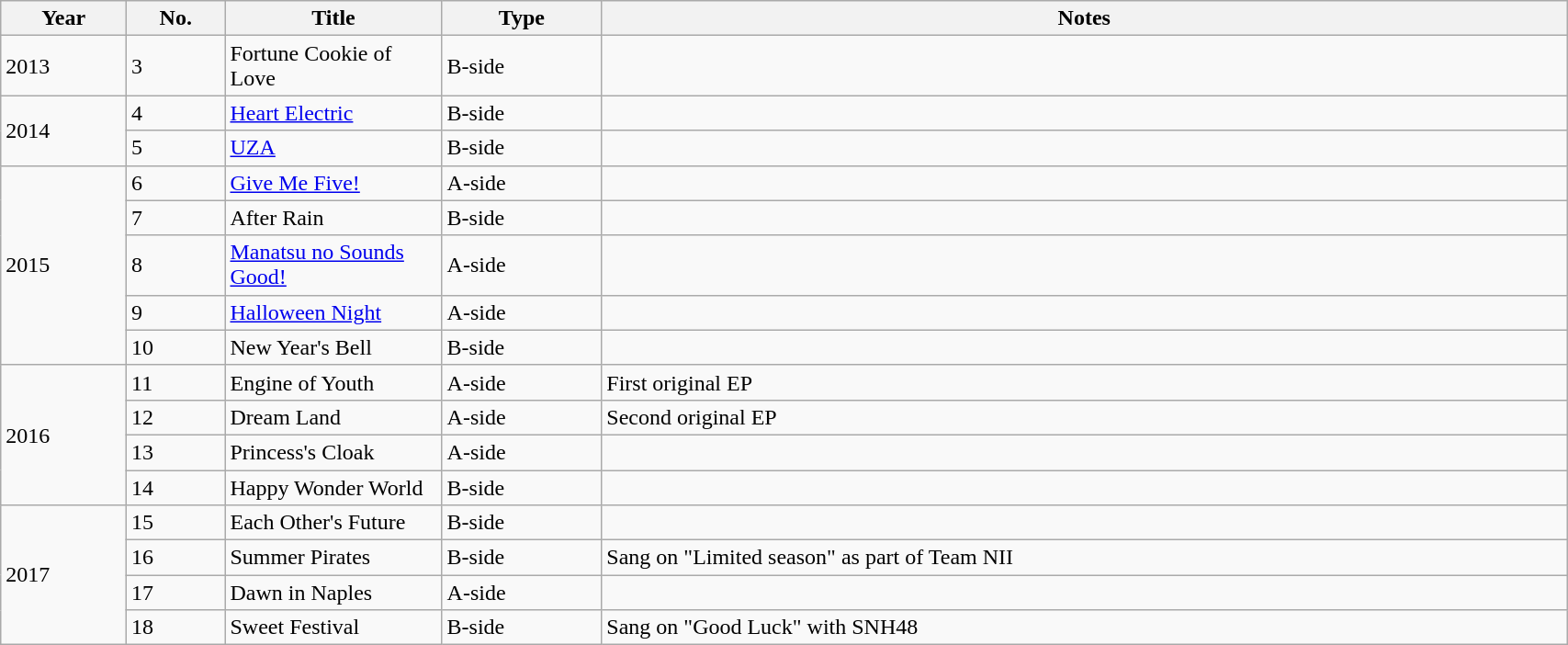<table class="wikitable sortable" style="width:90%;">
<tr>
<th>Year</th>
<th data-sort-type="number">No.</th>
<th style="width:150px;">Title</th>
<th>Type</th>
<th class="unsortable">Notes</th>
</tr>
<tr>
<td>2013</td>
<td>3</td>
<td>Fortune Cookie of Love</td>
<td>B-side</td>
<td></td>
</tr>
<tr>
<td rowspan="2">2014</td>
<td>4</td>
<td><a href='#'>Heart Electric</a></td>
<td>B-side</td>
<td></td>
</tr>
<tr>
<td>5</td>
<td><a href='#'>UZA</a></td>
<td>B-side</td>
<td></td>
</tr>
<tr>
<td rowspan="5">2015</td>
<td>6</td>
<td><a href='#'>Give Me Five!</a></td>
<td>A-side</td>
<td></td>
</tr>
<tr>
<td>7</td>
<td>After Rain</td>
<td>B-side</td>
<td></td>
</tr>
<tr>
<td>8</td>
<td><a href='#'>Manatsu no Sounds Good!</a></td>
<td>A-side</td>
<td></td>
</tr>
<tr>
<td>9</td>
<td><a href='#'>Halloween Night</a></td>
<td>A-side</td>
<td></td>
</tr>
<tr>
<td>10</td>
<td>New Year's Bell</td>
<td>B-side</td>
<td></td>
</tr>
<tr>
<td rowspan="4">2016</td>
<td>11</td>
<td>Engine of Youth</td>
<td>A-side</td>
<td>First original EP</td>
</tr>
<tr>
<td>12</td>
<td>Dream Land</td>
<td>A-side</td>
<td>Second original EP</td>
</tr>
<tr>
<td>13</td>
<td>Princess's Cloak</td>
<td>A-side</td>
<td></td>
</tr>
<tr>
<td>14</td>
<td>Happy Wonder World</td>
<td>B-side</td>
<td></td>
</tr>
<tr>
<td rowspan="4">2017</td>
<td>15</td>
<td>Each Other's Future</td>
<td>B-side</td>
<td></td>
</tr>
<tr>
<td>16</td>
<td>Summer Pirates</td>
<td>B-side</td>
<td>Sang on "Limited season" as part of Team NII</td>
</tr>
<tr>
<td>17</td>
<td>Dawn in Naples</td>
<td>A-side</td>
<td></td>
</tr>
<tr>
<td>18</td>
<td>Sweet Festival</td>
<td>B-side</td>
<td>Sang on "Good Luck" with SNH48</td>
</tr>
</table>
